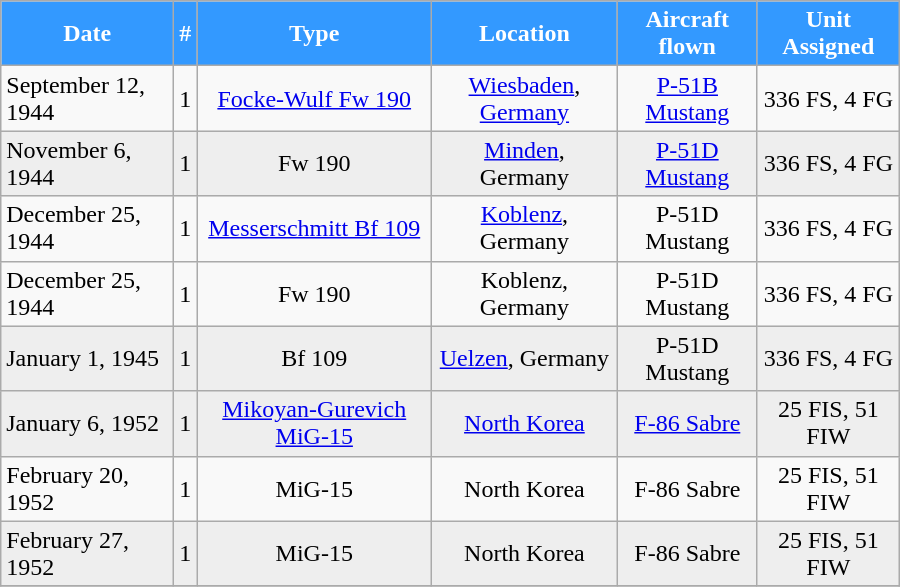<table class="wikitable" style="margin:auto; width:600px;">
<tr style="color:white;">
<th style="background:#39f;">Date</th>
<th style="background:#39f;">#</th>
<th style="background:#39f;">Type</th>
<th style="background:#39f;">Location</th>
<th style="background:#39f;">Aircraft flown</th>
<th style="background:#39f;">Unit Assigned</th>
</tr>
<tr>
<td>September 12, 1944</td>
<td align=center>1</td>
<td align=center><a href='#'>Focke-Wulf Fw 190</a></td>
<td align=center><a href='#'>Wiesbaden</a>, <a href='#'>Germany</a></td>
<td align=center><a href='#'>P-51B Mustang</a></td>
<td align=center>336 FS, 4 FG</td>
</tr>
<tr style="background:#eee;">
<td>November 6, 1944</td>
<td align=center>1</td>
<td align=center>Fw 190</td>
<td align=center><a href='#'>Minden</a>, Germany</td>
<td align=center><a href='#'>P-51D Mustang</a></td>
<td align=center>336 FS, 4 FG</td>
</tr>
<tr>
<td>December 25, 1944</td>
<td align=center>1</td>
<td align=center><a href='#'>Messerschmitt Bf 109</a></td>
<td align=center><a href='#'>Koblenz</a>, Germany</td>
<td align=center>P-51D Mustang</td>
<td align=center>336 FS, 4 FG</td>
</tr>
<tr>
<td>December 25, 1944</td>
<td align=center>1</td>
<td align=center>Fw 190</td>
<td align=center>Koblenz, Germany</td>
<td align=center>P-51D Mustang</td>
<td align=center>336 FS, 4 FG</td>
</tr>
<tr style="background:#eee;">
<td>January 1, 1945</td>
<td align=center>1</td>
<td align=center>Bf 109</td>
<td align=center><a href='#'>Uelzen</a>, Germany</td>
<td align=center>P-51D Mustang</td>
<td align=center>336 FS, 4 FG</td>
</tr>
<tr style="background:#eee;">
<td>January 6, 1952</td>
<td align=center>1</td>
<td align=center><a href='#'>Mikoyan-Gurevich MiG-15</a></td>
<td align=center><a href='#'>North Korea</a></td>
<td align=center><a href='#'>F-86 Sabre</a></td>
<td align=center>25 FIS, 51 FIW</td>
</tr>
<tr>
<td>February 20, 1952</td>
<td align=center>1</td>
<td align=center>MiG-15</td>
<td align=center>North Korea</td>
<td align=center>F-86 Sabre</td>
<td align=center>25 FIS, 51 FIW</td>
</tr>
<tr style="background:#eee;">
<td>February 27, 1952</td>
<td align=center>1</td>
<td align=center>MiG-15</td>
<td align=center>North Korea</td>
<td align=center>F-86 Sabre</td>
<td align=center>25 FIS, 51 FIW</td>
</tr>
<tr>
</tr>
</table>
